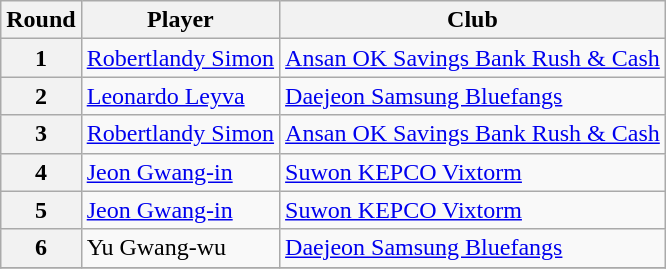<table class=wikitable>
<tr>
<th>Round</th>
<th>Player</th>
<th>Club</th>
</tr>
<tr>
<th>1</th>
<td> <a href='#'>Robertlandy Simon</a></td>
<td><a href='#'>Ansan OK Savings Bank Rush & Cash</a></td>
</tr>
<tr>
<th>2</th>
<td> <a href='#'>Leonardo Leyva</a></td>
<td><a href='#'>Daejeon Samsung Bluefangs</a></td>
</tr>
<tr>
<th>3</th>
<td> <a href='#'>Robertlandy Simon</a></td>
<td><a href='#'>Ansan OK Savings Bank Rush & Cash</a></td>
</tr>
<tr>
<th>4</th>
<td> <a href='#'>Jeon Gwang-in</a></td>
<td><a href='#'>Suwon KEPCO Vixtorm</a></td>
</tr>
<tr>
<th>5</th>
<td> <a href='#'>Jeon Gwang-in</a></td>
<td><a href='#'>Suwon KEPCO Vixtorm</a></td>
</tr>
<tr>
<th>6</th>
<td> Yu Gwang-wu</td>
<td><a href='#'>Daejeon Samsung Bluefangs</a></td>
</tr>
<tr>
</tr>
</table>
